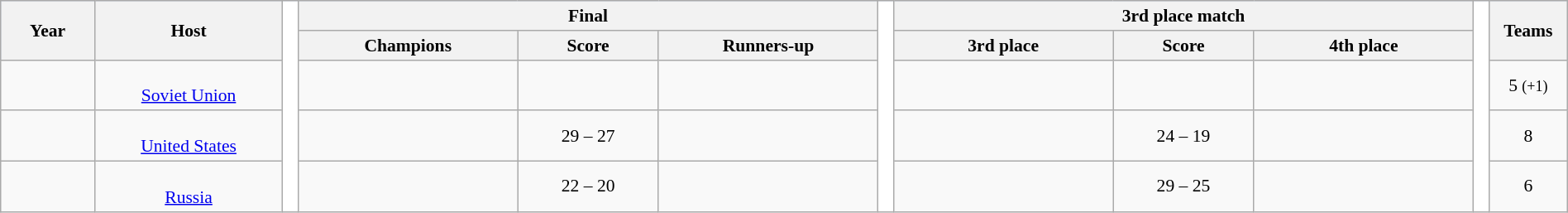<table class="wikitable" style="font-size:90%; width: 100%; text-align: center;">
<tr style="background-color:#c1d8ff;">
<th rowspan=2 width=6%>Year</th>
<th rowspan=2 width=12%>Host</th>
<th width=1% rowspan=5 style="background-color:#ffffff;"></th>
<th colspan=3>Final</th>
<th width=1% rowspan=5 style="background-color:#ffffff;"></th>
<th colspan=3>3rd place match</th>
<th width=1% rowspan=5 style="background-color:#ffffff;"></th>
<th rowspan=2 width=5%>Teams</th>
</tr>
<tr style="background-color:#efefef;">
<th width=14%>Champions</th>
<th width=9%>Score</th>
<th width=14%>Runners-up</th>
<th width=14%>3rd place</th>
<th width=9%>Score</th>
<th width=14%>4th place</th>
</tr>
<tr>
<td></td>
<td><br><a href='#'>Soviet Union</a></td>
<td><strong></strong></td>
<td></td>
<td></td>
<td></td>
<td></td>
<td></td>
<td>5 <small>(+1)</small></td>
</tr>
<tr>
<td></td>
<td><br><a href='#'>United States</a></td>
<td><strong></strong></td>
<td>29 – 27<br></td>
<td></td>
<td></td>
<td>24 – 19</td>
<td></td>
<td>8</td>
</tr>
<tr>
<td></td>
<td><br><a href='#'>Russia</a></td>
<td><strong></strong></td>
<td>22 – 20</td>
<td></td>
<td></td>
<td>29 – 25</td>
<td></td>
<td>6</td>
</tr>
</table>
